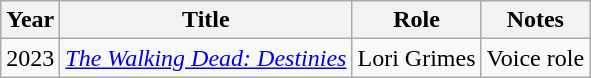<table class="wikitable sortable">
<tr>
<th>Year</th>
<th>Title</th>
<th>Role</th>
<th>Notes</th>
</tr>
<tr>
<td>2023</td>
<td><em><a href='#'>The Walking Dead: Destinies</a></em></td>
<td>Lori Grimes</td>
<td>Voice role</td>
</tr>
</table>
